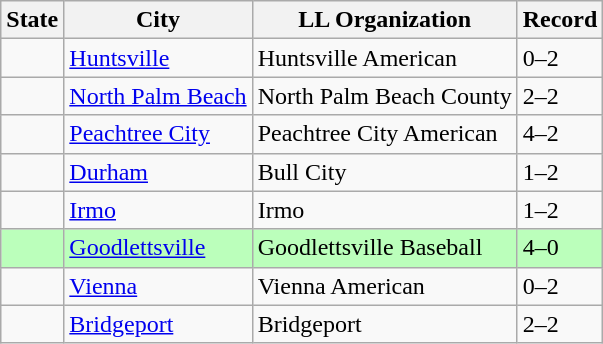<table class="wikitable">
<tr>
<th>State</th>
<th>City</th>
<th>LL Organization</th>
<th>Record</th>
</tr>
<tr>
<td><strong></strong></td>
<td><a href='#'>Huntsville</a></td>
<td>Huntsville American</td>
<td>0–2</td>
</tr>
<tr>
<td><strong></strong></td>
<td><a href='#'>North Palm Beach</a></td>
<td>North Palm Beach County</td>
<td>2–2</td>
</tr>
<tr>
<td><strong></strong></td>
<td><a href='#'>Peachtree City</a></td>
<td>Peachtree City American</td>
<td>4–2</td>
</tr>
<tr>
<td><strong></strong></td>
<td><a href='#'>Durham</a></td>
<td>Bull City</td>
<td>1–2</td>
</tr>
<tr>
<td><strong></strong></td>
<td><a href='#'>Irmo</a></td>
<td>Irmo</td>
<td>1–2</td>
</tr>
<tr bgcolor="bbffbb">
<td><strong></strong></td>
<td><a href='#'>Goodlettsville</a></td>
<td>Goodlettsville Baseball</td>
<td>4–0</td>
</tr>
<tr>
<td><strong></strong></td>
<td><a href='#'>Vienna</a></td>
<td>Vienna American</td>
<td>0–2</td>
</tr>
<tr>
<td><strong></strong></td>
<td><a href='#'>Bridgeport</a></td>
<td>Bridgeport</td>
<td>2–2</td>
</tr>
</table>
